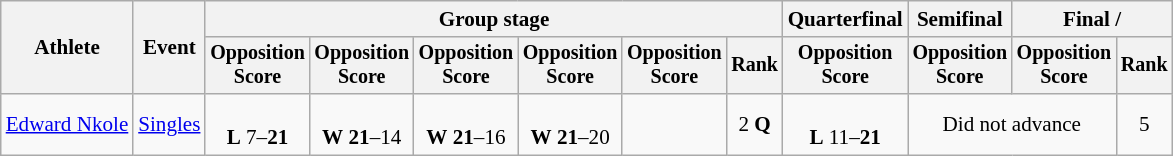<table class="wikitable" style="font-size:88%">
<tr>
<th rowspan=2>Athlete</th>
<th rowspan=2>Event</th>
<th colspan=6>Group stage</th>
<th>Quarterfinal</th>
<th>Semifinal</th>
<th colspan=2>Final / </th>
</tr>
<tr style="font-size:95%">
<th>Opposition<br>Score</th>
<th>Opposition<br>Score</th>
<th>Opposition<br>Score</th>
<th>Opposition<br>Score</th>
<th>Opposition<br>Score</th>
<th>Rank</th>
<th>Opposition<br>Score</th>
<th>Opposition<br>Score</th>
<th>Opposition<br>Score</th>
<th>Rank</th>
</tr>
<tr align=center>
<td align=left><a href='#'>Edward Nkole</a></td>
<td align=left><a href='#'>Singles</a></td>
<td><br><strong>L</strong> 7–<strong>21</strong></td>
<td><br><strong>W</strong> <strong>21</strong>–14</td>
<td><br><strong>W</strong> <strong>21</strong>–16</td>
<td><br><strong>W</strong> <strong>21</strong>–20</td>
<td></td>
<td>2 <strong>Q</strong></td>
<td><br><strong>L</strong> 11–<strong>21</strong></td>
<td colspan=2>Did not advance</td>
<td>5</td>
</tr>
</table>
